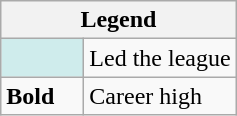<table class="wikitable mw-collapsible mw-collapsed">
<tr>
<th colspan="2">Legend</th>
</tr>
<tr>
<td style="background:#cfecec; width:3em;"></td>
<td>Led the league</td>
</tr>
<tr>
<td><strong>Bold</strong></td>
<td>Career high</td>
</tr>
</table>
